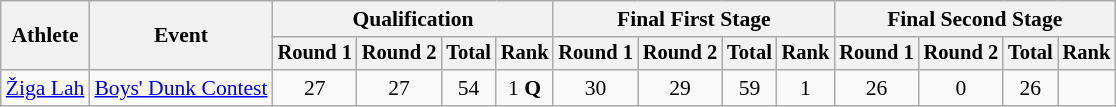<table class="wikitable" style="font-size:90%;">
<tr>
<th rowspan=2>Athlete</th>
<th rowspan=2>Event</th>
<th colspan=4>Qualification</th>
<th colspan=4>Final First Stage</th>
<th colspan=4>Final Second Stage</th>
</tr>
<tr style="font-size:95%">
<th>Round 1</th>
<th>Round 2</th>
<th>Total</th>
<th>Rank</th>
<th>Round 1</th>
<th>Round 2</th>
<th>Total</th>
<th>Rank</th>
<th>Round 1</th>
<th>Round 2</th>
<th>Total</th>
<th>Rank</th>
</tr>
<tr align=center>
<td align=left><a href='#'>Žiga Lah</a></td>
<td align=left><a href='#'>Boys' Dunk Contest</a></td>
<td>27</td>
<td>27</td>
<td>54</td>
<td>1 <strong>Q</strong></td>
<td>30</td>
<td>29</td>
<td>59</td>
<td>1</td>
<td>26</td>
<td>0</td>
<td>26</td>
<td></td>
</tr>
</table>
